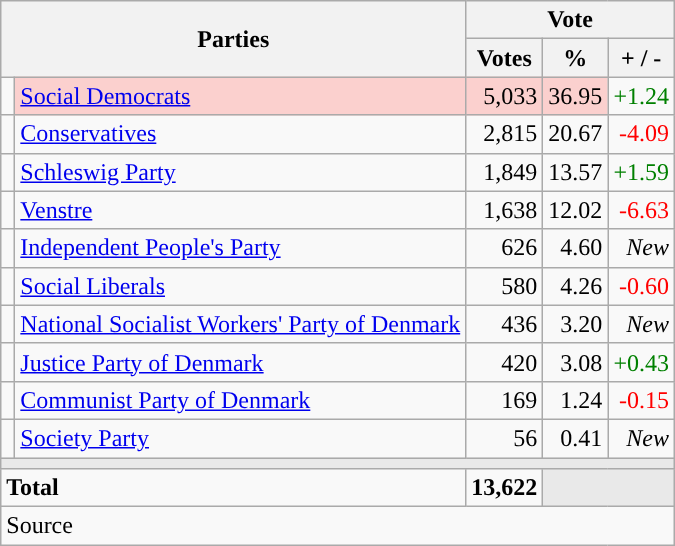<table class="wikitable" style="text-align:right;">
<tr>
<th style="text-align:centre;" rowspan="2" colspan="2" width="225">Parties</th>
<th colspan="3">Vote</th>
</tr>
<tr>
<th width="15">Votes</th>
<th width="15">%</th>
<th width="15">+ / -</th>
</tr>
<tr>
<td width="2" style="color:inherit;background:"></td>
<td bgcolor=#fbd0ce  align="left"><a href='#'>Social Democrats</a></td>
<td bgcolor=#fbd0ce>5,033</td>
<td bgcolor=#fbd0ce>36.95</td>
<td style=color:green;>+1.24</td>
</tr>
<tr>
<td width="2" style="color:inherit;background:"></td>
<td align="left"><a href='#'>Conservatives</a></td>
<td>2,815</td>
<td>20.67</td>
<td style=color:red;>-4.09</td>
</tr>
<tr>
<td width="2" style="color:inherit;background:"></td>
<td align="left"><a href='#'>Schleswig Party</a></td>
<td>1,849</td>
<td>13.57</td>
<td style=color:green;>+1.59</td>
</tr>
<tr>
<td width="2" style="color:inherit;background:"></td>
<td align="left"><a href='#'>Venstre</a></td>
<td>1,638</td>
<td>12.02</td>
<td style=color:red;>-6.63</td>
</tr>
<tr>
<td width="2" style="color:inherit;background:"></td>
<td align="left"><a href='#'>Independent People's Party</a></td>
<td>626</td>
<td>4.60</td>
<td><em>New</em></td>
</tr>
<tr>
<td width="2" style="color:inherit;background:"></td>
<td align="left"><a href='#'>Social Liberals</a></td>
<td>580</td>
<td>4.26</td>
<td style=color:red;>-0.60</td>
</tr>
<tr>
<td width="2" style="color:inherit;background:"></td>
<td align="left"><a href='#'>National Socialist Workers' Party of Denmark</a></td>
<td>436</td>
<td>3.20</td>
<td><em>New</em></td>
</tr>
<tr>
<td width="2" style="color:inherit;background:"></td>
<td align="left"><a href='#'>Justice Party of Denmark</a></td>
<td>420</td>
<td>3.08</td>
<td style=color:green;>+0.43</td>
</tr>
<tr>
<td width="2" style="color:inherit;background:"></td>
<td align="left"><a href='#'>Communist Party of Denmark</a></td>
<td>169</td>
<td>1.24</td>
<td style=color:red;>-0.15</td>
</tr>
<tr>
<td width="2" style="color:inherit;background:"></td>
<td align="left"><a href='#'>Society Party</a></td>
<td>56</td>
<td>0.41</td>
<td><em>New</em></td>
</tr>
<tr>
<td colspan="7" bgcolor="#E9E9E9"></td>
</tr>
<tr>
<td align="left" colspan="2"><strong>Total</strong></td>
<td><strong>13,622</strong></td>
<td bgcolor="#E9E9E9" colspan="2"></td>
</tr>
<tr>
<td align="left" colspan="6">Source</td>
</tr>
</table>
